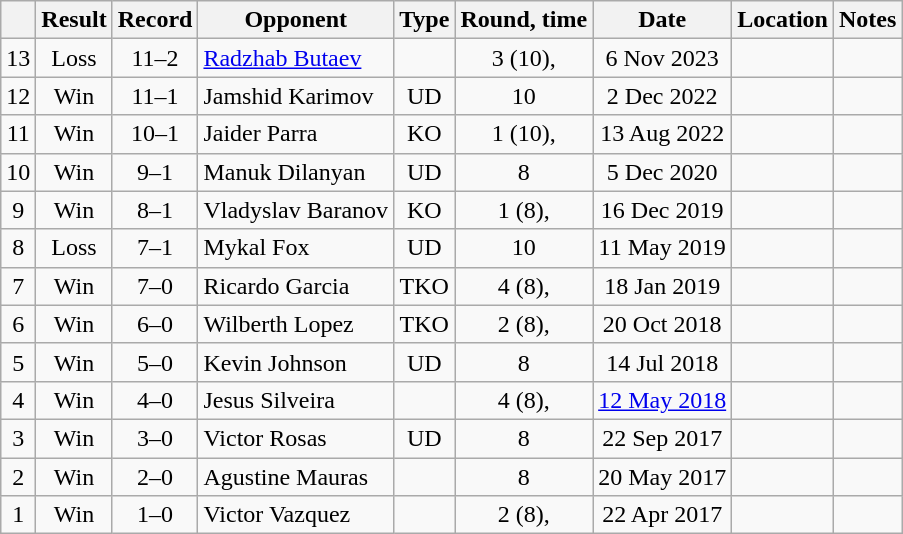<table class="wikitable" style="text-align:center">
<tr>
<th></th>
<th>Result</th>
<th>Record</th>
<th>Opponent</th>
<th>Type</th>
<th>Round, time</th>
<th>Date</th>
<th>Location</th>
<th>Notes</th>
</tr>
<tr>
<td>13</td>
<td>Loss</td>
<td>11–2</td>
<td style="text-align:left;"> <a href='#'>Radzhab Butaev</a></td>
<td></td>
<td>3 (10), </td>
<td>6 Nov 2023</td>
<td style="text-align:left;"> </td>
<td></td>
</tr>
<tr>
<td>12</td>
<td>Win</td>
<td>11–1</td>
<td style="text-align:left;"> Jamshid Karimov</td>
<td>UD</td>
<td>10</td>
<td>2 Dec 2022</td>
<td style="text-align:left;"> </td>
<td></td>
</tr>
<tr>
<td>11</td>
<td>Win</td>
<td>10–1</td>
<td style="text-align:left;"> Jaider Parra</td>
<td>KO</td>
<td>1 (10), </td>
<td>13 Aug 2022</td>
<td style="text-align:left;"> </td>
<td></td>
</tr>
<tr>
<td>10</td>
<td>Win</td>
<td>9–1</td>
<td style="text-align:left;"> Manuk Dilanyan</td>
<td>UD</td>
<td>8</td>
<td>5 Dec 2020</td>
<td style="text-align:left;"> </td>
<td></td>
</tr>
<tr>
<td>9</td>
<td>Win</td>
<td>8–1</td>
<td style="text-align:left;"> Vladyslav Baranov</td>
<td>KO</td>
<td>1 (8), </td>
<td>16 Dec 2019</td>
<td style="text-align:left;"> </td>
<td></td>
</tr>
<tr>
<td>8</td>
<td>Loss</td>
<td>7–1</td>
<td style="text-align:left;"> Mykal Fox</td>
<td>UD</td>
<td>10</td>
<td>11 May 2019</td>
<td style="text-align:left;"> </td>
<td></td>
</tr>
<tr>
<td>7</td>
<td>Win</td>
<td>7–0</td>
<td style="text-align:left;"> Ricardo Garcia</td>
<td>TKO</td>
<td>4 (8), </td>
<td>18 Jan 2019</td>
<td style="text-align:left;"> </td>
<td></td>
</tr>
<tr>
<td>6</td>
<td>Win</td>
<td>6–0</td>
<td style="text-align:left;"> Wilberth Lopez</td>
<td>TKO</td>
<td>2 (8), </td>
<td>20 Oct 2018</td>
<td style="text-align:left;"> </td>
<td></td>
</tr>
<tr>
<td>5</td>
<td>Win</td>
<td>5–0</td>
<td style="text-align:left;"> Kevin Johnson</td>
<td>UD</td>
<td>8</td>
<td>14 Jul 2018</td>
<td style="text-align:left;"> </td>
<td></td>
</tr>
<tr>
<td>4</td>
<td>Win</td>
<td>4–0</td>
<td style="text-align:left;"> Jesus Silveira</td>
<td></td>
<td>4 (8), </td>
<td><a href='#'>12 May 2018</a></td>
<td style="text-align:left;"> </td>
<td></td>
</tr>
<tr>
<td>3</td>
<td>Win</td>
<td>3–0</td>
<td style="text-align:left;"> Victor Rosas</td>
<td>UD</td>
<td>8</td>
<td>22 Sep 2017</td>
<td style="text-align:left;"> </td>
<td></td>
</tr>
<tr>
<td>2</td>
<td>Win</td>
<td>2–0</td>
<td style="text-align:left;"> Agustine Mauras</td>
<td></td>
<td>8</td>
<td>20 May 2017</td>
<td style="text-align:left;"> </td>
<td></td>
</tr>
<tr>
<td>1</td>
<td>Win</td>
<td>1–0</td>
<td style="text-align:left;"> Victor Vazquez</td>
<td></td>
<td>2 (8), </td>
<td>22 Apr 2017</td>
<td style="text-align:left;"> </td>
<td></td>
</tr>
</table>
